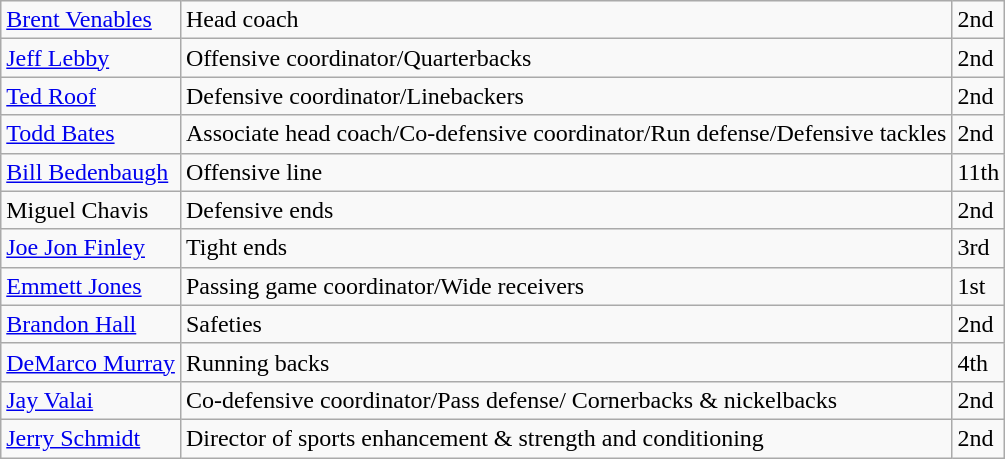<table class="wikitable sortable">
<tr>
<td><a href='#'>Brent Venables</a></td>
<td>Head coach</td>
<td>2nd</td>
</tr>
<tr>
<td><a href='#'>Jeff Lebby</a></td>
<td>Offensive coordinator/Quarterbacks</td>
<td>2nd</td>
</tr>
<tr>
<td><a href='#'>Ted Roof</a></td>
<td>Defensive coordinator/Linebackers</td>
<td>2nd</td>
</tr>
<tr>
<td><a href='#'>Todd Bates</a></td>
<td>Associate head coach/Co-defensive coordinator/Run defense/Defensive tackles</td>
<td>2nd</td>
</tr>
<tr>
<td><a href='#'>Bill Bedenbaugh</a></td>
<td>Offensive line</td>
<td>11th</td>
</tr>
<tr>
<td>Miguel Chavis</td>
<td>Defensive ends</td>
<td>2nd</td>
</tr>
<tr>
<td><a href='#'>Joe Jon Finley</a></td>
<td>Tight ends</td>
<td>3rd</td>
</tr>
<tr>
<td><a href='#'>Emmett Jones</a></td>
<td>Passing game coordinator/Wide receivers</td>
<td>1st</td>
</tr>
<tr>
<td><a href='#'>Brandon Hall</a></td>
<td>Safeties</td>
<td>2nd</td>
</tr>
<tr>
<td><a href='#'>DeMarco Murray</a></td>
<td>Running backs</td>
<td>4th</td>
</tr>
<tr>
<td><a href='#'>Jay Valai</a></td>
<td>Co-defensive coordinator/Pass defense/ Cornerbacks & nickelbacks</td>
<td>2nd</td>
</tr>
<tr>
<td><a href='#'>Jerry Schmidt</a></td>
<td>Director of sports enhancement & strength and conditioning</td>
<td>2nd</td>
</tr>
</table>
